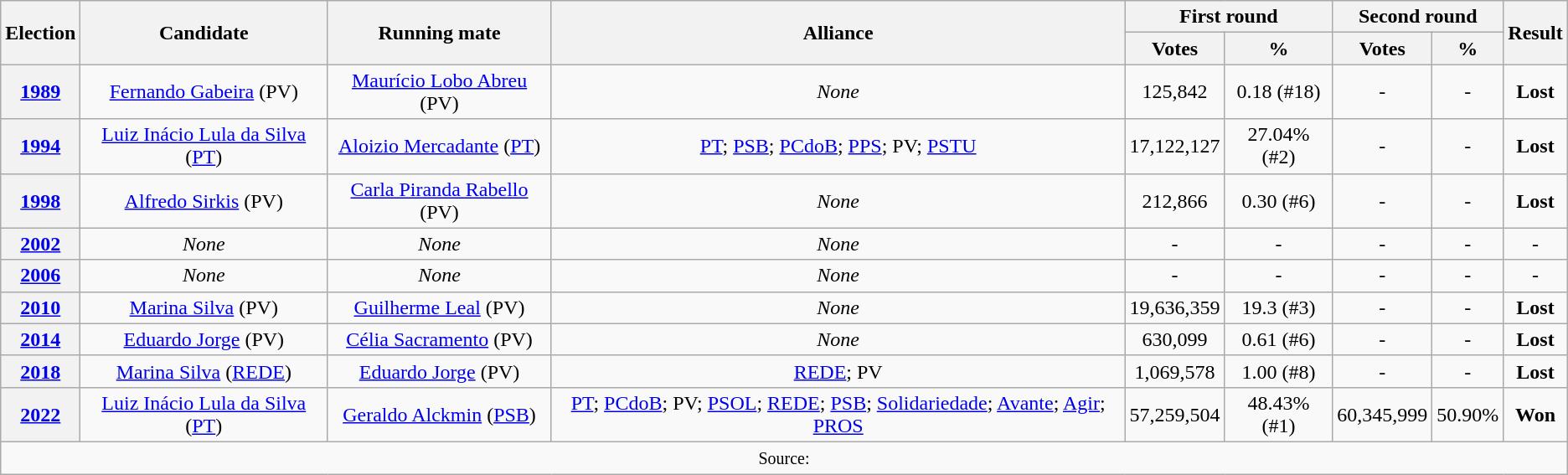<table class="wikitable" style="text-align:center">
<tr>
<th rowspan="2">Election</th>
<th rowspan="2">Candidate</th>
<th rowspan="2"><strong>Running mate</strong></th>
<th rowspan="2">Alliance</th>
<th colspan="2">First round</th>
<th colspan="2">Second round</th>
<th rowspan="2"><strong>Result</strong></th>
</tr>
<tr>
<th><strong>Votes</strong></th>
<th><strong>%</strong></th>
<th><strong>Votes</strong></th>
<th><strong>%</strong></th>
</tr>
<tr>
<th><a href='#'>1989</a></th>
<td><a href='#'>Fernando Gabeira</a> (PV)</td>
<td><a href='#'>Maurício Lobo Abreu</a> (PV)</td>
<td><em>None</em></td>
<td>125,842</td>
<td>0.18 (#18)</td>
<td>-</td>
<td>-</td>
<td><strong>Lost</strong> </td>
</tr>
<tr>
<th><a href='#'>1994</a></th>
<td><a href='#'>Luiz Inácio Lula da Silva</a> (<a href='#'>PT</a>)</td>
<td><a href='#'>Aloizio Mercadante</a> (<a href='#'>PT</a>)</td>
<td><a href='#'>PT</a>; <a href='#'>PSB</a>; <a href='#'>PCdoB</a>; <a href='#'>PPS</a>; PV; <a href='#'>PSTU</a></td>
<td>17,122,127</td>
<td>27.04% (#2)</td>
<td>-</td>
<td>-</td>
<td><strong>Lost</strong> </td>
</tr>
<tr>
<th><a href='#'>1998</a></th>
<td><a href='#'>Alfredo Sirkis</a> (PV)</td>
<td><a href='#'>Carla Piranda Rabello</a> (PV)</td>
<td><em>None</em></td>
<td>212,866</td>
<td>0.30 (#6)</td>
<td>-</td>
<td>-</td>
<td><strong>Lost</strong> </td>
</tr>
<tr>
<th><a href='#'>2002</a></th>
<td><em>None</em></td>
<td><em>None</em></td>
<td><em>None</em></td>
<td>-</td>
<td>-</td>
<td>-</td>
<td>-</td>
<td>-</td>
</tr>
<tr>
<th><a href='#'>2006</a></th>
<td><em>None</em></td>
<td><em>None</em></td>
<td><em>None</em></td>
<td>-</td>
<td>-</td>
<td>-</td>
<td>-</td>
<td>-</td>
</tr>
<tr>
<th><a href='#'>2010</a></th>
<td><a href='#'>Marina Silva</a> (PV)</td>
<td><a href='#'>Guilherme Leal</a> (PV)</td>
<td><em>None</em></td>
<td>19,636,359</td>
<td>19.3 (#3)</td>
<td>-</td>
<td>-</td>
<td><strong>Lost</strong> </td>
</tr>
<tr>
<th><a href='#'>2014</a></th>
<td><a href='#'>Eduardo Jorge</a> (PV)</td>
<td><a href='#'>Célia Sacramento</a> (PV)</td>
<td><em>None</em></td>
<td>630,099</td>
<td>0.61 (#6)</td>
<td>-</td>
<td>-</td>
<td><strong>Lost</strong> </td>
</tr>
<tr>
<th><a href='#'>2018</a></th>
<td><a href='#'>Marina Silva</a> (<a href='#'>REDE</a>)</td>
<td><a href='#'>Eduardo Jorge</a> (PV)</td>
<td><a href='#'>REDE</a>; PV</td>
<td>1,069,578</td>
<td>1.00 (#8)</td>
<td>-</td>
<td>-</td>
<td><strong>Lost</strong> </td>
</tr>
<tr>
<th><a href='#'>2022</a></th>
<td><a href='#'>Luiz Inácio Lula da Silva</a> (<a href='#'>PT</a>)</td>
<td><a href='#'>Geraldo Alckmin</a> (<a href='#'>PSB</a>)</td>
<td><a href='#'>PT</a>; <a href='#'>PCdoB</a>; PV; <a href='#'>PSOL</a>; <a href='#'>REDE</a>; <a href='#'>PSB</a>; <a href='#'>Solidariedade</a>; <a href='#'>Avante</a>; <a href='#'>Agir</a>; <a href='#'>PROS</a></td>
<td>57,259,504</td>
<td>48.43% (#1)</td>
<td>60,345,999</td>
<td>50.90%</td>
<td><strong>Won</strong> </td>
</tr>
<tr>
<td colspan="9"><small>Source: </small></td>
</tr>
</table>
